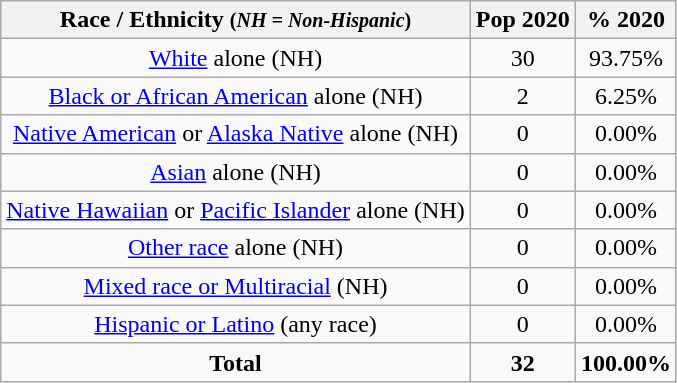<table class="wikitable" style="text-align:center;">
<tr>
<th>Race / Ethnicity <small>(<em>NH = Non-Hispanic</em>)</small></th>
<th>Pop 2020</th>
<th>% 2020</th>
</tr>
<tr>
<td><a href='#'>White</a> alone (NH)</td>
<td>30</td>
<td>93.75%</td>
</tr>
<tr>
<td><a href='#'>Black or African American</a> alone (NH)</td>
<td>2</td>
<td>6.25%</td>
</tr>
<tr>
<td><a href='#'>Native American</a> or <a href='#'>Alaska Native</a> alone (NH)</td>
<td>0</td>
<td>0.00%</td>
</tr>
<tr>
<td><a href='#'>Asian</a> alone (NH)</td>
<td>0</td>
<td>0.00%</td>
</tr>
<tr>
<td><a href='#'>Native Hawaiian</a> or <a href='#'>Pacific Islander</a> alone (NH)</td>
<td>0</td>
<td>0.00%</td>
</tr>
<tr>
<td><a href='#'>Other race</a> alone (NH)</td>
<td>0</td>
<td>0.00%</td>
</tr>
<tr>
<td><a href='#'>Mixed race or Multiracial</a> (NH)</td>
<td>0</td>
<td>0.00%</td>
</tr>
<tr>
<td><a href='#'>Hispanic or Latino</a> (any race)</td>
<td>0</td>
<td>0.00%</td>
</tr>
<tr>
<td><strong>Total</strong></td>
<td><strong>32</strong></td>
<td><strong>100.00%</strong></td>
</tr>
</table>
